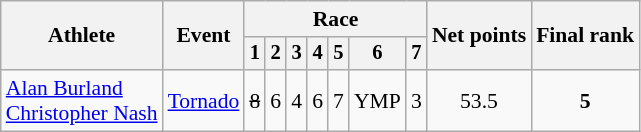<table class="wikitable" style="font-size:90%">
<tr>
<th rowspan=2>Athlete</th>
<th rowspan=2>Event</th>
<th colspan=7>Race</th>
<th rowspan=2>Net points</th>
<th rowspan=2>Final rank</th>
</tr>
<tr style="font-size:95%">
<th>1</th>
<th>2</th>
<th>3</th>
<th>4</th>
<th>5</th>
<th>6</th>
<th>7</th>
</tr>
<tr align=center>
<td align=left><a href='#'>Alan Burland</a> <br> <a href='#'>Christopher Nash</a></td>
<td align=left><a href='#'>Tornado</a></td>
<td><s>8</s></td>
<td>6</td>
<td>4</td>
<td>6</td>
<td>7</td>
<td>YMP</td>
<td>3</td>
<td>53.5</td>
<td><strong>5</strong></td>
</tr>
</table>
